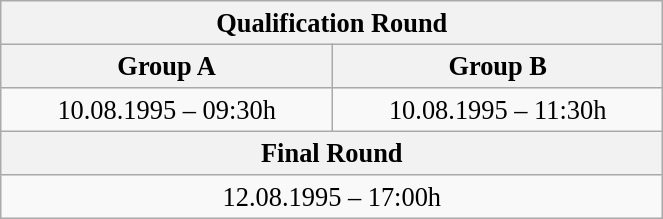<table class="wikitable" style=" text-align:center; font-size:110%;" width="35%">
<tr>
<th colspan="2">Qualification Round</th>
</tr>
<tr>
<th>Group A</th>
<th>Group B</th>
</tr>
<tr>
<td>10.08.1995 – 09:30h</td>
<td>10.08.1995 – 11:30h</td>
</tr>
<tr>
<th colspan="2">Final Round</th>
</tr>
<tr>
<td colspan="2">12.08.1995 – 17:00h</td>
</tr>
</table>
